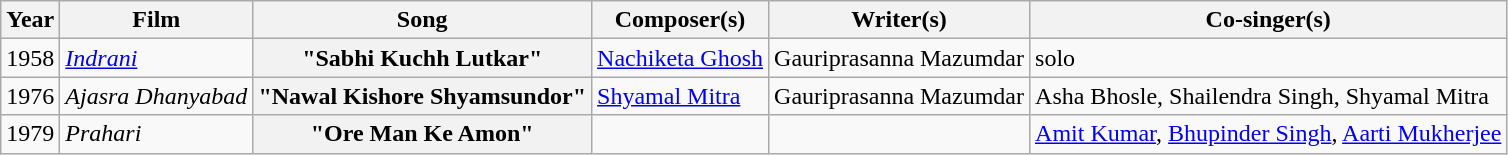<table class="wikitable sortable">
<tr>
<th>Year</th>
<th>Film</th>
<th>Song</th>
<th>Composer(s)</th>
<th>Writer(s)</th>
<th>Co-singer(s)</th>
</tr>
<tr>
<td>1958</td>
<td><em><a href='#'>Indrani</a></em></td>
<th scope="row">"Sabhi Kuchh Lutkar"</th>
<td><a href='#'>Nachiketa Ghosh</a></td>
<td>Gauriprasanna Mazumdar</td>
<td>solo</td>
</tr>
<tr>
<td>1976</td>
<td><em>Ajasra Dhanyabad</em></td>
<th scope="row">"Nawal Kishore Shyamsundor"</th>
<td><a href='#'>Shyamal Mitra</a></td>
<td>Gauriprasanna Mazumdar</td>
<td>Asha Bhosle, Shailendra Singh, Shyamal Mitra</td>
</tr>
<tr>
<td>1979</td>
<td><em>Prahari</em></td>
<th scope="row">"Ore Man Ke Amon"</th>
<td></td>
<td></td>
<td><a href='#'>Amit Kumar</a>, <a href='#'>Bhupinder Singh</a>, <a href='#'>Aarti Mukherjee</a></td>
</tr>
</table>
